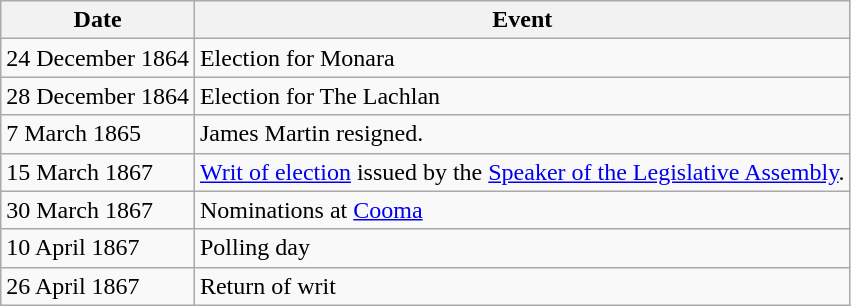<table class="wikitable">
<tr>
<th>Date</th>
<th>Event</th>
</tr>
<tr>
<td>24 December 1864</td>
<td>Election for Monara</td>
</tr>
<tr>
<td>28 December 1864</td>
<td>Election for The Lachlan</td>
</tr>
<tr>
<td>7 March 1865</td>
<td>James Martin resigned.</td>
</tr>
<tr>
<td>15 March 1867</td>
<td><a href='#'>Writ of election</a> issued by the <a href='#'>Speaker of the Legislative Assembly</a>.</td>
</tr>
<tr>
<td>30 March 1867</td>
<td>Nominations at <a href='#'>Cooma</a></td>
</tr>
<tr>
<td>10 April 1867</td>
<td>Polling day</td>
</tr>
<tr>
<td>26 April 1867</td>
<td>Return of writ</td>
</tr>
</table>
